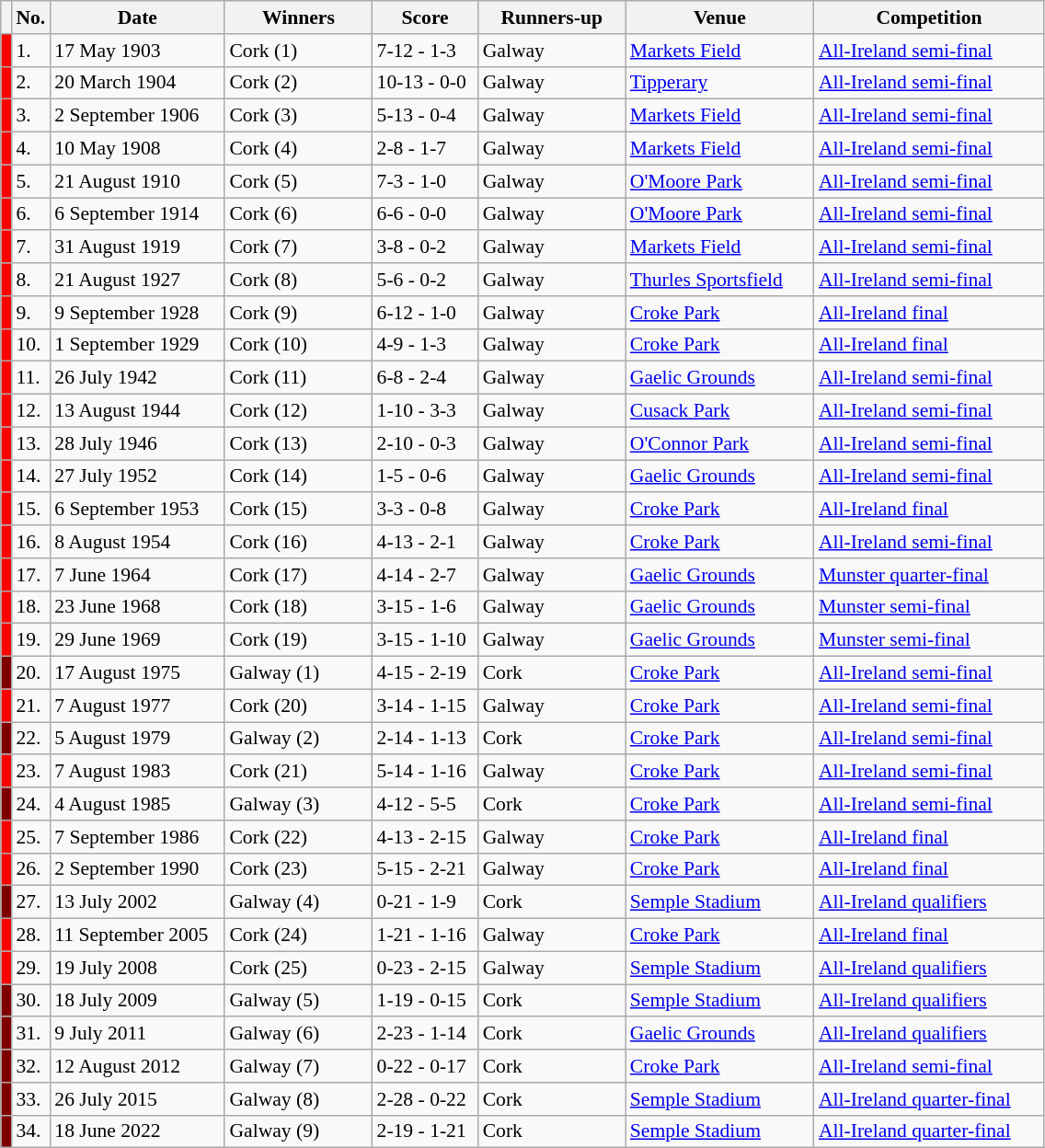<table class="wikitable" style="font-size:90%">
<tr>
<th width=1></th>
<th width=5>No.</th>
<th width=120>Date</th>
<th width=100>Winners</th>
<th width=70>Score</th>
<th width=100>Runners-up</th>
<th width=130>Venue</th>
<th width=160>Competition</th>
</tr>
<tr>
<td style="background-color:#FF0000"></td>
<td>1.</td>
<td>17 May 1903</td>
<td>Cork (1)</td>
<td>7-12 - 1-3</td>
<td>Galway</td>
<td><a href='#'>Markets Field</a></td>
<td><a href='#'>All-Ireland semi-final</a></td>
</tr>
<tr>
<td style="background-color:#FF0000"></td>
<td>2.</td>
<td>20 March 1904</td>
<td>Cork (2)</td>
<td>10-13 - 0-0</td>
<td>Galway</td>
<td><a href='#'>Tipperary</a></td>
<td><a href='#'>All-Ireland semi-final</a></td>
</tr>
<tr>
<td style="background-color:#FF0000"></td>
<td>3.</td>
<td>2 September 1906</td>
<td>Cork (3)</td>
<td>5-13 - 0-4</td>
<td>Galway</td>
<td><a href='#'>Markets Field</a></td>
<td><a href='#'>All-Ireland semi-final</a></td>
</tr>
<tr>
<td style="background-color:#FF0000"></td>
<td>4.</td>
<td>10 May 1908</td>
<td>Cork (4)</td>
<td>2-8 - 1-7</td>
<td>Galway</td>
<td><a href='#'>Markets Field</a></td>
<td><a href='#'>All-Ireland semi-final</a></td>
</tr>
<tr>
<td style="background-color:#FF0000"></td>
<td>5.</td>
<td>21 August 1910</td>
<td>Cork (5)</td>
<td>7-3 - 1-0</td>
<td>Galway</td>
<td><a href='#'>O'Moore Park</a></td>
<td><a href='#'>All-Ireland semi-final</a></td>
</tr>
<tr>
<td style="background-color:#FF0000"></td>
<td>6.</td>
<td>6 September 1914</td>
<td>Cork (6)</td>
<td>6-6 - 0-0</td>
<td>Galway</td>
<td><a href='#'>O'Moore Park</a></td>
<td><a href='#'>All-Ireland semi-final</a></td>
</tr>
<tr>
<td style="background-color:#FF0000"></td>
<td>7.</td>
<td>31 August 1919</td>
<td>Cork (7)</td>
<td>3-8 - 0-2</td>
<td>Galway</td>
<td><a href='#'>Markets Field</a></td>
<td><a href='#'>All-Ireland semi-final</a></td>
</tr>
<tr>
<td style="background-color:#FF0000"></td>
<td>8.</td>
<td>21 August 1927</td>
<td>Cork (8)</td>
<td>5-6 - 0-2</td>
<td>Galway</td>
<td><a href='#'>Thurles Sportsfield</a></td>
<td><a href='#'>All-Ireland semi-final</a></td>
</tr>
<tr>
<td style="background-color:#FF0000"></td>
<td>9.</td>
<td>9 September 1928</td>
<td>Cork (9)</td>
<td>6-12 - 1-0</td>
<td>Galway</td>
<td><a href='#'>Croke Park</a></td>
<td><a href='#'>All-Ireland final</a></td>
</tr>
<tr>
<td style="background-color:#FF0000"></td>
<td>10.</td>
<td>1 September 1929</td>
<td>Cork (10)</td>
<td>4-9 - 1-3</td>
<td>Galway</td>
<td><a href='#'>Croke Park</a></td>
<td><a href='#'>All-Ireland final</a></td>
</tr>
<tr>
<td style="background-color:#FF0000"></td>
<td>11.</td>
<td>26 July 1942</td>
<td>Cork (11)</td>
<td>6-8 - 2-4</td>
<td>Galway</td>
<td><a href='#'>Gaelic Grounds</a></td>
<td><a href='#'>All-Ireland semi-final</a></td>
</tr>
<tr>
<td style="background-color:#FF0000"></td>
<td>12.</td>
<td>13 August 1944</td>
<td>Cork (12)</td>
<td>1-10 - 3-3</td>
<td>Galway</td>
<td><a href='#'>Cusack Park</a></td>
<td><a href='#'>All-Ireland semi-final</a></td>
</tr>
<tr>
<td style="background-color:#FF0000"></td>
<td>13.</td>
<td>28 July 1946</td>
<td>Cork (13)</td>
<td>2-10 - 0-3</td>
<td>Galway</td>
<td><a href='#'>O'Connor Park</a></td>
<td><a href='#'>All-Ireland semi-final</a></td>
</tr>
<tr>
<td style="background-color:#FF0000"></td>
<td>14.</td>
<td>27 July 1952</td>
<td>Cork (14)</td>
<td>1-5 - 0-6</td>
<td>Galway</td>
<td><a href='#'>Gaelic Grounds</a></td>
<td><a href='#'>All-Ireland semi-final</a></td>
</tr>
<tr>
<td style="background-color:#FF0000"></td>
<td>15.</td>
<td>6 September 1953</td>
<td>Cork (15)</td>
<td>3-3 - 0-8</td>
<td>Galway</td>
<td><a href='#'>Croke Park</a></td>
<td><a href='#'>All-Ireland final</a></td>
</tr>
<tr>
<td style="background-color:#FF0000"></td>
<td>16.</td>
<td>8 August 1954</td>
<td>Cork (16)</td>
<td>4-13 - 2-1</td>
<td>Galway</td>
<td><a href='#'>Croke Park</a></td>
<td><a href='#'>All-Ireland semi-final</a></td>
</tr>
<tr>
<td style="background-color:#FF0000"></td>
<td>17.</td>
<td>7 June 1964</td>
<td>Cork (17)</td>
<td>4-14 - 2-7</td>
<td>Galway</td>
<td><a href='#'>Gaelic Grounds</a></td>
<td><a href='#'>Munster quarter-final</a></td>
</tr>
<tr>
<td style="background-color:#FF0000"></td>
<td>18.</td>
<td>23 June 1968</td>
<td>Cork (18)</td>
<td>3-15 - 1-6</td>
<td>Galway</td>
<td><a href='#'>Gaelic Grounds</a></td>
<td><a href='#'>Munster semi-final</a></td>
</tr>
<tr>
<td style="background-color:#FF0000"></td>
<td>19.</td>
<td>29 June 1969</td>
<td>Cork (19)</td>
<td>3-15 - 1-10</td>
<td>Galway</td>
<td><a href='#'>Gaelic Grounds</a></td>
<td><a href='#'>Munster semi-final</a></td>
</tr>
<tr>
<td style="background-color:#800000"></td>
<td>20.</td>
<td>17 August 1975</td>
<td>Galway (1)</td>
<td>4-15 - 2-19</td>
<td>Cork</td>
<td><a href='#'>Croke Park</a></td>
<td><a href='#'>All-Ireland semi-final</a></td>
</tr>
<tr>
<td style="background-color:#FF0000"></td>
<td>21.</td>
<td>7 August 1977</td>
<td>Cork (20)</td>
<td>3-14 - 1-15</td>
<td>Galway</td>
<td><a href='#'>Croke Park</a></td>
<td><a href='#'>All-Ireland semi-final</a></td>
</tr>
<tr>
<td style="background-color:#800000"></td>
<td>22.</td>
<td>5 August 1979</td>
<td>Galway (2)</td>
<td>2-14 - 1-13</td>
<td>Cork</td>
<td><a href='#'>Croke Park</a></td>
<td><a href='#'>All-Ireland semi-final</a></td>
</tr>
<tr>
<td style="background-color:#FF0000"></td>
<td>23.</td>
<td>7 August 1983</td>
<td>Cork (21)</td>
<td>5-14 - 1-16</td>
<td>Galway</td>
<td><a href='#'>Croke Park</a></td>
<td><a href='#'>All-Ireland semi-final</a></td>
</tr>
<tr>
<td style="background-color:#800000"></td>
<td>24.</td>
<td>4 August 1985</td>
<td>Galway (3)</td>
<td>4-12 - 5-5</td>
<td>Cork</td>
<td><a href='#'>Croke Park</a></td>
<td><a href='#'>All-Ireland semi-final</a></td>
</tr>
<tr>
<td style="background-color:#FF0000"></td>
<td>25.</td>
<td>7 September 1986</td>
<td>Cork (22)</td>
<td>4-13 - 2-15</td>
<td>Galway</td>
<td><a href='#'>Croke Park</a></td>
<td><a href='#'>All-Ireland final</a></td>
</tr>
<tr>
<td style="background-color:#FF0000"></td>
<td>26.</td>
<td>2 September 1990</td>
<td>Cork (23)</td>
<td>5-15 - 2-21</td>
<td>Galway</td>
<td><a href='#'>Croke Park</a></td>
<td><a href='#'>All-Ireland final</a></td>
</tr>
<tr>
<td style="background-color:#800000"></td>
<td>27.</td>
<td>13 July 2002</td>
<td>Galway (4)</td>
<td>0-21 - 1-9</td>
<td>Cork</td>
<td><a href='#'>Semple Stadium</a></td>
<td><a href='#'>All-Ireland qualifiers</a></td>
</tr>
<tr>
<td style="background-color:#FF0000"></td>
<td>28.</td>
<td>11 September 2005</td>
<td>Cork (24)</td>
<td>1-21 - 1-16</td>
<td>Galway</td>
<td><a href='#'>Croke Park</a></td>
<td><a href='#'>All-Ireland final</a></td>
</tr>
<tr>
<td style="background-color:#FF0000"></td>
<td>29.</td>
<td>19 July 2008</td>
<td>Cork (25)</td>
<td>0-23 - 2-15</td>
<td>Galway</td>
<td><a href='#'>Semple Stadium</a></td>
<td><a href='#'>All-Ireland qualifiers</a></td>
</tr>
<tr>
<td style="background-color:#800000"></td>
<td>30.</td>
<td>18 July 2009</td>
<td>Galway (5)</td>
<td>1-19 - 0-15</td>
<td>Cork</td>
<td><a href='#'>Semple Stadium</a></td>
<td><a href='#'>All-Ireland qualifiers</a></td>
</tr>
<tr>
<td style="background-color:#800000"></td>
<td>31.</td>
<td>9 July 2011</td>
<td>Galway (6)</td>
<td>2-23 - 1-14</td>
<td>Cork</td>
<td><a href='#'>Gaelic Grounds</a></td>
<td><a href='#'>All-Ireland qualifiers</a></td>
</tr>
<tr>
<td style="background-color:#800000"></td>
<td>32.</td>
<td>12 August 2012</td>
<td>Galway (7)</td>
<td>0-22 - 0-17</td>
<td>Cork</td>
<td><a href='#'>Croke Park</a></td>
<td><a href='#'>All-Ireland semi-final</a></td>
</tr>
<tr>
<td style="background-color:#800000"></td>
<td>33.</td>
<td>26 July 2015</td>
<td>Galway (8)</td>
<td>2-28 - 0-22</td>
<td>Cork</td>
<td><a href='#'>Semple Stadium</a></td>
<td><a href='#'>All-Ireland quarter-final</a></td>
</tr>
<tr>
<td style="background-color:#800000"></td>
<td>34.</td>
<td>18 June 2022</td>
<td>Galway (9)</td>
<td>2-19 - 1-21</td>
<td>Cork</td>
<td><a href='#'>Semple Stadium</a></td>
<td><a href='#'>All-Ireland quarter-final</a></td>
</tr>
</table>
